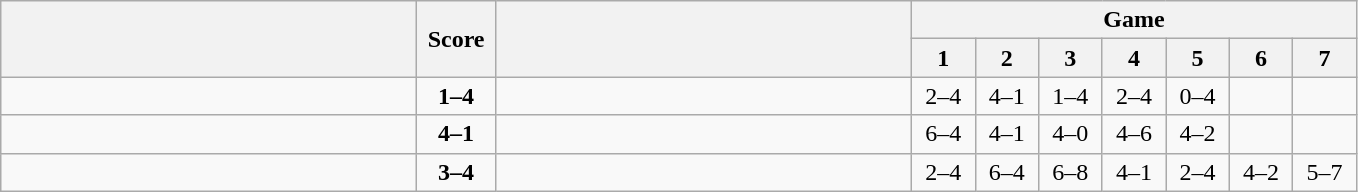<table class="wikitable" style="text-align: center;">
<tr>
<th rowspan=2 align="right" width="270"></th>
<th rowspan=2 width="45">Score</th>
<th rowspan=2 align="left" width="270"></th>
<th colspan=7>Game</th>
</tr>
<tr>
<th width="35">1</th>
<th width="35">2</th>
<th width="35">3</th>
<th width="35">4</th>
<th width="35">5</th>
<th width="35">6</th>
<th width="35">7</th>
</tr>
<tr>
<td align=left></td>
<td align=center><strong>1–4</strong></td>
<td align=left><strong></strong></td>
<td>2–4</td>
<td>4–1</td>
<td>1–4</td>
<td>2–4</td>
<td>0–4</td>
<td></td>
<td></td>
</tr>
<tr>
<td align=left><strong></strong></td>
<td align=center><strong>4–1</strong></td>
<td align=left></td>
<td>6–4</td>
<td>4–1</td>
<td>4–0</td>
<td>4–6</td>
<td>4–2</td>
<td></td>
<td></td>
</tr>
<tr>
<td align=left></td>
<td align=center><strong>3–4</strong></td>
<td align=left><strong></strong></td>
<td>2–4</td>
<td>6–4</td>
<td>6–8</td>
<td>4–1</td>
<td>2–4</td>
<td>4–2</td>
<td>5–7</td>
</tr>
</table>
